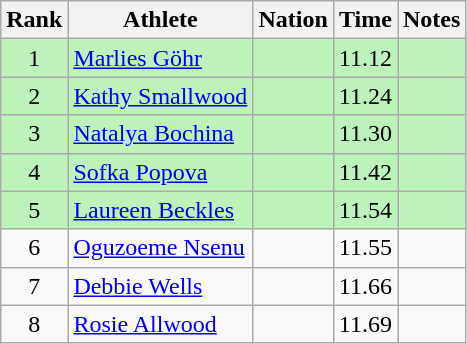<table class="wikitable sortable" style="text-align:center">
<tr>
<th>Rank</th>
<th>Athlete</th>
<th>Nation</th>
<th>Time</th>
<th>Notes</th>
</tr>
<tr style="background:#bbf3bb;">
<td>1</td>
<td align=left><a href='#'>Marlies Göhr</a></td>
<td align=left></td>
<td>11.12</td>
<td></td>
</tr>
<tr style="background:#bbf3bb;">
<td>2</td>
<td align=left><a href='#'>Kathy Smallwood</a></td>
<td align=left></td>
<td>11.24</td>
<td></td>
</tr>
<tr style="background:#bbf3bb;">
<td>3</td>
<td align=left><a href='#'>Natalya Bochina</a></td>
<td align=left></td>
<td>11.30</td>
<td></td>
</tr>
<tr style="background:#bbf3bb;">
<td>4</td>
<td align=left><a href='#'>Sofka Popova</a></td>
<td align=left></td>
<td>11.42</td>
<td></td>
</tr>
<tr style="background:#bbf3bb;">
<td>5</td>
<td align=left><a href='#'>Laureen Beckles</a></td>
<td align=left></td>
<td>11.54</td>
<td></td>
</tr>
<tr>
<td>6</td>
<td align=left><a href='#'>Oguzoeme Nsenu</a></td>
<td align=left></td>
<td>11.55</td>
<td></td>
</tr>
<tr>
<td>7</td>
<td align=left><a href='#'>Debbie Wells</a></td>
<td align=left></td>
<td>11.66</td>
<td></td>
</tr>
<tr>
<td>8</td>
<td align=left><a href='#'>Rosie Allwood</a></td>
<td align=left></td>
<td>11.69</td>
<td></td>
</tr>
</table>
